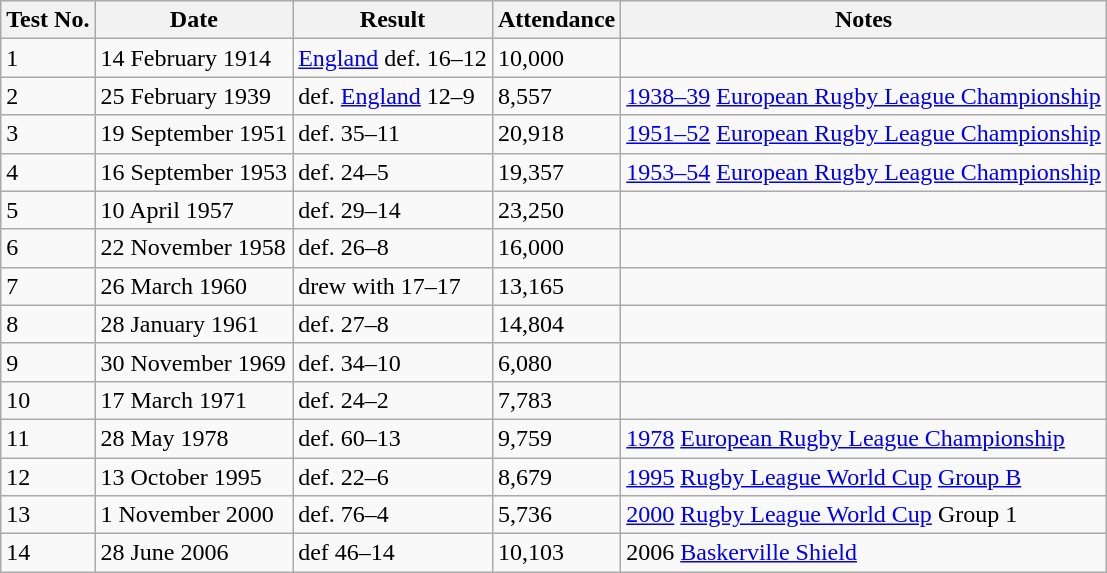<table class="wikitable">
<tr>
<th>Test No.</th>
<th>Date</th>
<th>Result</th>
<th>Attendance</th>
<th>Notes</th>
</tr>
<tr>
<td>1</td>
<td>14 February 1914</td>
<td> <a href='#'>England</a> def.  16–12</td>
<td>10,000</td>
<td></td>
</tr>
<tr>
<td>2</td>
<td>25 February 1939</td>
<td> def.  <a href='#'>England</a> 12–9</td>
<td>8,557</td>
<td><a href='#'>1938–39</a> <a href='#'>European Rugby League Championship</a></td>
</tr>
<tr>
<td>3</td>
<td>19 September 1951</td>
<td> def.  35–11</td>
<td>20,918</td>
<td><a href='#'>1951–52</a> <a href='#'>European Rugby League Championship</a></td>
</tr>
<tr>
<td>4</td>
<td>16 September 1953</td>
<td> def.  24–5</td>
<td>19,357</td>
<td><a href='#'>1953–54</a> <a href='#'>European Rugby League Championship</a></td>
</tr>
<tr>
<td>5</td>
<td>10 April 1957</td>
<td> def.  29–14</td>
<td>23,250</td>
<td></td>
</tr>
<tr>
<td>6</td>
<td>22 November 1958</td>
<td> def.  26–8</td>
<td>16,000</td>
<td></td>
</tr>
<tr>
<td>7</td>
<td>26 March 1960</td>
<td> drew with  17–17</td>
<td>13,165</td>
<td></td>
</tr>
<tr>
<td>8</td>
<td>28 January 1961</td>
<td> def.  27–8</td>
<td>14,804</td>
<td></td>
</tr>
<tr>
<td>9</td>
<td>30 November 1969</td>
<td> def.  34–10</td>
<td>6,080</td>
<td></td>
</tr>
<tr>
<td>10</td>
<td>17 March 1971</td>
<td> def.  24–2</td>
<td>7,783</td>
<td></td>
</tr>
<tr>
<td>11</td>
<td>28 May 1978</td>
<td> def.  60–13</td>
<td>9,759</td>
<td><a href='#'>1978</a> <a href='#'>European Rugby League Championship</a></td>
</tr>
<tr>
<td>12</td>
<td>13 October 1995</td>
<td> def.  22–6</td>
<td>8,679</td>
<td><a href='#'>1995</a> <a href='#'>Rugby League World Cup</a> <a href='#'>Group B</a></td>
</tr>
<tr>
<td>13</td>
<td>1 November 2000</td>
<td> def.  76–4</td>
<td>5,736</td>
<td><a href='#'>2000</a> <a href='#'>Rugby League World Cup</a> Group 1</td>
</tr>
<tr>
<td>14</td>
<td>28 June 2006</td>
<td> def  46–14</td>
<td>10,103</td>
<td>2006 <a href='#'>Baskerville Shield</a></td>
</tr>
</table>
